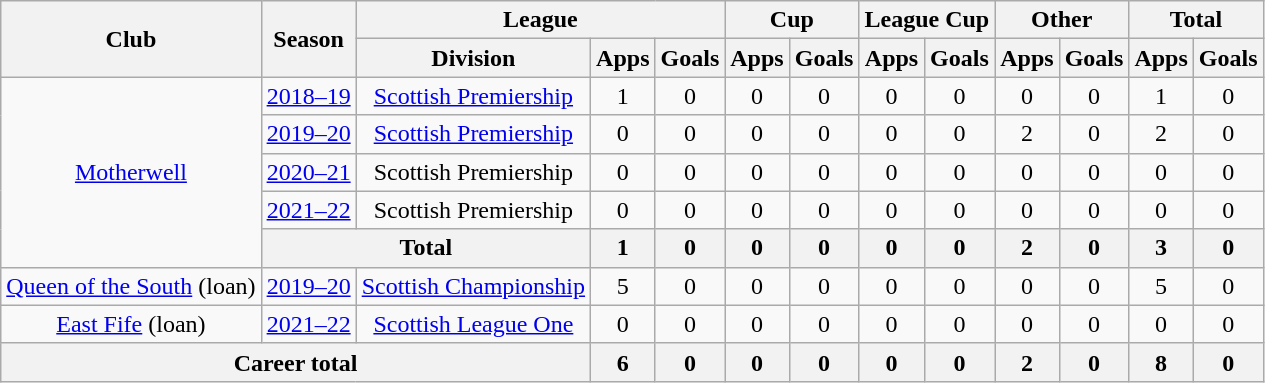<table class="wikitable" style="text-align: center">
<tr>
<th rowspan="2">Club</th>
<th rowspan="2">Season</th>
<th colspan="3">League</th>
<th colspan="2">Cup</th>
<th colspan="2">League Cup</th>
<th colspan="2">Other</th>
<th colspan="2">Total</th>
</tr>
<tr>
<th>Division</th>
<th>Apps</th>
<th>Goals</th>
<th>Apps</th>
<th>Goals</th>
<th>Apps</th>
<th>Goals</th>
<th>Apps</th>
<th>Goals</th>
<th>Apps</th>
<th>Goals</th>
</tr>
<tr>
<td rowspan=5><a href='#'>Motherwell</a></td>
<td><a href='#'>2018–19</a></td>
<td><a href='#'>Scottish Premiership</a></td>
<td>1</td>
<td>0</td>
<td>0</td>
<td>0</td>
<td>0</td>
<td>0</td>
<td>0</td>
<td>0</td>
<td>1</td>
<td>0</td>
</tr>
<tr>
<td><a href='#'>2019–20</a></td>
<td><a href='#'>Scottish Premiership</a></td>
<td>0</td>
<td>0</td>
<td>0</td>
<td>0</td>
<td>0</td>
<td>0</td>
<td>2</td>
<td>0</td>
<td>2</td>
<td>0</td>
</tr>
<tr>
<td><a href='#'>2020–21</a></td>
<td>Scottish Premiership</td>
<td>0</td>
<td>0</td>
<td>0</td>
<td>0</td>
<td>0</td>
<td>0</td>
<td>0</td>
<td>0</td>
<td>0</td>
<td>0</td>
</tr>
<tr>
<td><a href='#'>2021–22</a></td>
<td>Scottish Premiership</td>
<td>0</td>
<td>0</td>
<td>0</td>
<td>0</td>
<td>0</td>
<td>0</td>
<td>0</td>
<td>0</td>
<td>0</td>
<td>0</td>
</tr>
<tr>
<th colspan=2>Total</th>
<th>1</th>
<th>0</th>
<th>0</th>
<th>0</th>
<th>0</th>
<th>0</th>
<th>2</th>
<th>0</th>
<th>3</th>
<th>0</th>
</tr>
<tr>
<td><a href='#'>Queen of the South</a> (loan)</td>
<td><a href='#'>2019–20</a></td>
<td><a href='#'>Scottish Championship</a></td>
<td>5</td>
<td>0</td>
<td>0</td>
<td>0</td>
<td>0</td>
<td>0</td>
<td>0</td>
<td>0</td>
<td>5</td>
<td>0</td>
</tr>
<tr>
<td><a href='#'>East Fife</a> (loan)</td>
<td><a href='#'>2021–22</a></td>
<td><a href='#'>Scottish League One</a></td>
<td>0</td>
<td>0</td>
<td>0</td>
<td>0</td>
<td>0</td>
<td>0</td>
<td>0</td>
<td>0</td>
<td>0</td>
<td>0</td>
</tr>
<tr>
<th colspan="3">Career total</th>
<th>6</th>
<th>0</th>
<th>0</th>
<th>0</th>
<th>0</th>
<th>0</th>
<th>2</th>
<th>0</th>
<th>8</th>
<th>0</th>
</tr>
</table>
